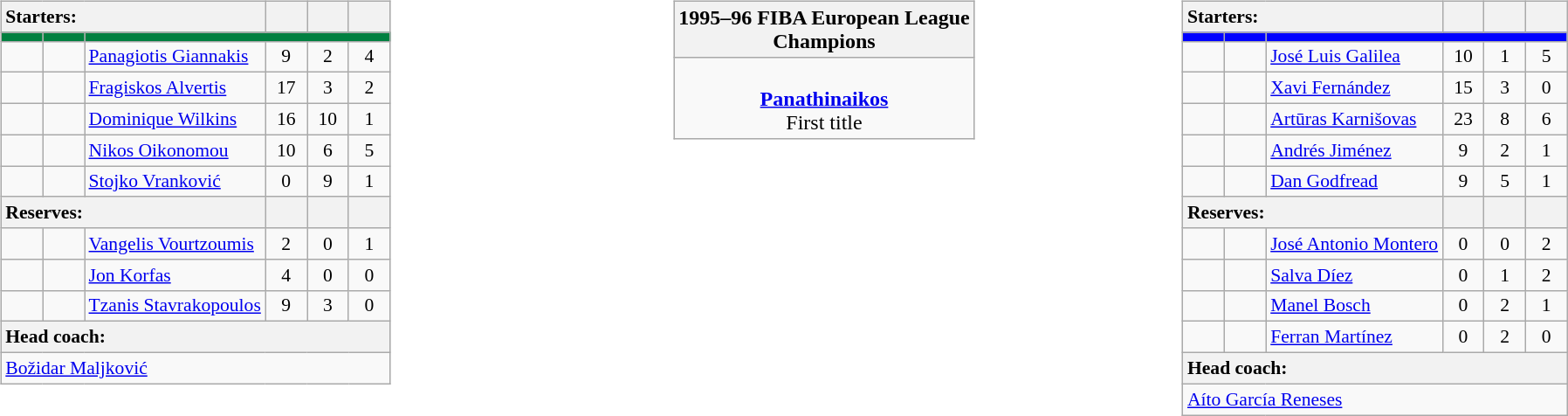<table style="width:100%;">
<tr>
<td valign=top width=33%><br><table class="wikitable" style="font-size:90%; text-align:center; margin:auto;" align=left>
<tr>
<th style="text-align:left" colspan=3>Starters:</th>
<th width=25></th>
<th width=25></th>
<th width=25></th>
</tr>
<tr>
<th style="background:#008040;" width=25></th>
<th style="background:#008040;" width=25></th>
<th colspan=4 style="background:#008040;"></th>
</tr>
<tr>
<td></td>
<td></td>
<td align=left> <a href='#'>Panagiotis Giannakis</a></td>
<td>9</td>
<td>2</td>
<td>4</td>
</tr>
<tr>
<td></td>
<td></td>
<td align=left> <a href='#'>Fragiskos Alvertis</a></td>
<td>17</td>
<td>3</td>
<td>2</td>
</tr>
<tr>
<td></td>
<td></td>
<td align=left> <a href='#'>Dominique Wilkins</a></td>
<td>16</td>
<td>10</td>
<td>1</td>
</tr>
<tr>
<td></td>
<td></td>
<td align=left> <a href='#'>Nikos Oikonomou</a></td>
<td>10</td>
<td>6</td>
<td>5</td>
</tr>
<tr>
<td></td>
<td></td>
<td align=left> <a href='#'>Stojko Vranković</a></td>
<td>0</td>
<td>9</td>
<td>1</td>
</tr>
<tr>
<th style="text-align:left" colspan=3>Reserves:</th>
<th width=25></th>
<th width=25></th>
<th width=25></th>
</tr>
<tr>
<td></td>
<td></td>
<td align=left> <a href='#'>Vangelis Vourtzoumis</a></td>
<td>2</td>
<td>0</td>
<td>1</td>
</tr>
<tr>
<td></td>
<td></td>
<td align=left> <a href='#'>Jon Korfas</a></td>
<td>4</td>
<td>0</td>
<td>0</td>
</tr>
<tr>
<td></td>
<td></td>
<td align=left> <a href='#'>Tzanis Stavrakopoulos</a></td>
<td>9</td>
<td>3</td>
<td>0</td>
</tr>
<tr>
<th style="text-align:left" colspan=7>Head coach:</th>
</tr>
<tr>
<td colspan=7 align=left> <a href='#'>Božidar Maljković</a></td>
</tr>
</table>
</td>
<td valign=top width=33%><br><table class=wikitable style="text-align:center; margin:auto">
<tr>
<th>1995–96 FIBA European League <br>Champions</th>
</tr>
<tr>
<td><br> <strong><a href='#'>Panathinaikos</a></strong><br>First title</td>
</tr>
</table>
</td>
<td style="vertical-align:top; width:33%;"><br><table class="wikitable" style="font-size:90%; text-align:center; margin:auto;">
<tr>
<th style="text-align:left" colspan=3>Starters:</th>
<th width=25></th>
<th width=25></th>
<th width=25></th>
</tr>
<tr>
<th style="background:#0000FF;" width=25></th>
<th style="background:#0000FF;" width=25></th>
<th colspan=4 style="background:#0000FF;"></th>
</tr>
<tr>
<td></td>
<td></td>
<td align=left> <a href='#'>José Luis Galilea</a></td>
<td>10</td>
<td>1</td>
<td>5</td>
</tr>
<tr>
<td></td>
<td></td>
<td align=left> <a href='#'>Xavi Fernández</a></td>
<td>15</td>
<td>3</td>
<td>0</td>
</tr>
<tr>
<td></td>
<td></td>
<td align=left> <a href='#'>Artūras Karnišovas</a></td>
<td>23</td>
<td>8</td>
<td>6</td>
</tr>
<tr>
<td></td>
<td></td>
<td align=left> <a href='#'>Andrés Jiménez</a></td>
<td>9</td>
<td>2</td>
<td>1</td>
</tr>
<tr>
<td></td>
<td></td>
<td align=left> <a href='#'>Dan Godfread</a></td>
<td>9</td>
<td>5</td>
<td>1</td>
</tr>
<tr>
<th style="text-align:left" colspan=3>Reserves:</th>
<th width=25></th>
<th width=25></th>
<th width=25></th>
</tr>
<tr>
<td></td>
<td></td>
<td align=left> <a href='#'>José Antonio Montero</a></td>
<td>0</td>
<td>0</td>
<td>2</td>
</tr>
<tr>
<td></td>
<td></td>
<td align=left> <a href='#'>Salva Díez</a></td>
<td>0</td>
<td>1</td>
<td>2</td>
</tr>
<tr>
<td></td>
<td></td>
<td align=left> <a href='#'>Manel Bosch</a></td>
<td>0</td>
<td>2</td>
<td>1</td>
</tr>
<tr>
<td></td>
<td></td>
<td align=left> <a href='#'>Ferran Martínez</a></td>
<td>0</td>
<td>2</td>
<td>0</td>
</tr>
<tr>
<th style="text-align:left" colspan=7>Head coach:</th>
</tr>
<tr>
<td colspan=7 align=left> <a href='#'>Aíto García Reneses</a></td>
</tr>
</table>
</td>
</tr>
</table>
